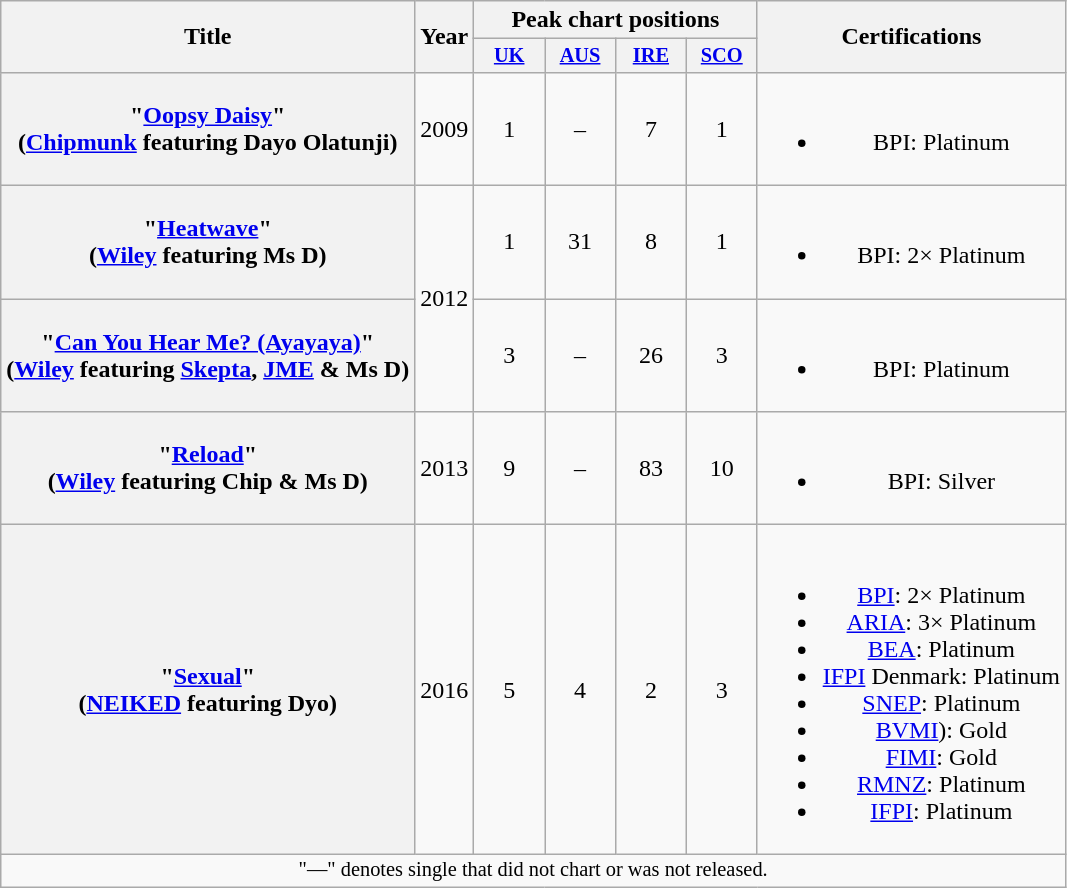<table class="wikitable plainrowheaders" style="text-align:center;">
<tr>
<th scope="col" rowspan="2">Title</th>
<th scope="col" rowspan="2">Year</th>
<th scope="col" colspan="4">Peak chart positions</th>
<th scope="col" rowspan="2">Certifications</th>
</tr>
<tr>
<th scope="col" style="width:3em;font-size:85%;"><a href='#'>UK</a><br></th>
<th scope="col" style="width:3em;font-size:85%;"><a href='#'>AUS</a><br></th>
<th scope="col" style="width:3em;font-size:85%;"><a href='#'>IRE</a><br></th>
<th scope="col" style="width:3em;font-size:85%;"><a href='#'>SCO</a><br></th>
</tr>
<tr>
<th scope="row">"<a href='#'>Oopsy Daisy</a>"<br><span>(<a href='#'>Chipmunk</a> featuring Dayo Olatunji)</span></th>
<td>2009</td>
<td>1</td>
<td>–</td>
<td>7</td>
<td>1</td>
<td><br><ul><li>BPI: Platinum</li></ul></td>
</tr>
<tr>
<th scope="row">"<a href='#'>Heatwave</a>"<br><span>(<a href='#'>Wiley</a> featuring Ms D)</span></th>
<td rowspan="2">2012</td>
<td>1</td>
<td>31</td>
<td>8</td>
<td>1</td>
<td><br><ul><li>BPI: 2× Platinum</li></ul></td>
</tr>
<tr>
<th scope="row">"<a href='#'>Can You Hear Me? (Ayayaya)</a>"<br><span>(<a href='#'>Wiley</a> featuring <a href='#'>Skepta</a>, <a href='#'>JME</a> & Ms D)</span></th>
<td>3</td>
<td>–</td>
<td>26</td>
<td>3</td>
<td><br><ul><li>BPI: Platinum</li></ul></td>
</tr>
<tr>
<th scope="row">"<a href='#'>Reload</a>"<br><span>(<a href='#'>Wiley</a> featuring Chip & Ms D)</span></th>
<td>2013</td>
<td>9</td>
<td>–</td>
<td>83</td>
<td>10</td>
<td><br><ul><li>BPI: Silver</li></ul></td>
</tr>
<tr>
<th scope="row">"<a href='#'>Sexual</a>"<br><span>(<a href='#'>NEIKED</a> featuring Dyo)</span></th>
<td>2016</td>
<td>5</td>
<td>4<br></td>
<td>2<br></td>
<td>3</td>
<td><br><ul><li><a href='#'>BPI</a>: 2× Platinum</li><li><a href='#'>ARIA</a>: 3× Platinum</li><li><a href='#'>BEA</a>: Platinum</li><li><a href='#'>IFPI</a> Denmark: Platinum</li><li><a href='#'>SNEP</a>: Platinum</li><li><a href='#'>BVMI</a>): Gold</li><li><a href='#'>FIMI</a>: Gold</li><li><a href='#'>RMNZ</a>: Platinum</li><li><a href='#'>IFPI</a>: Platinum</li></ul></td>
</tr>
<tr>
<td colspan="14" style="font-size:85%">"—" denotes single that did not chart or was not released.</td>
</tr>
</table>
